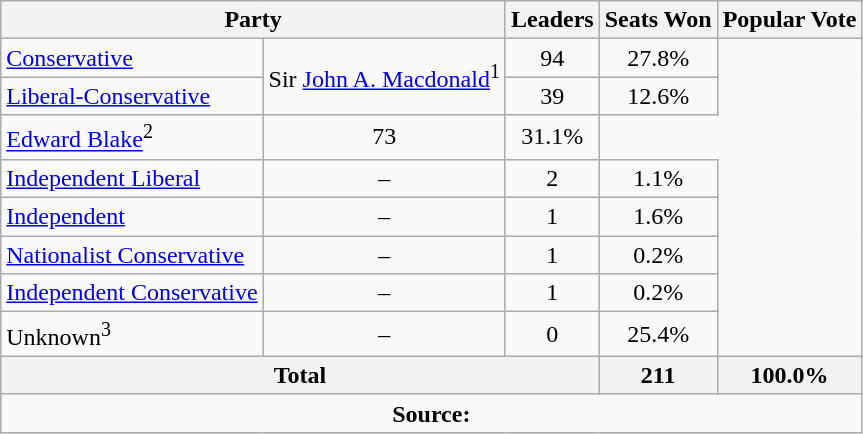<table class="wikitable">
<tr>
<th colspan="2">Party</th>
<th>Leaders</th>
<th>Seats Won</th>
<th>Popular Vote</th>
</tr>
<tr>
<td><a href='#'>Conservative</a></td>
<td rowspan=2>Sir <a href='#'>John A. Macdonald</a><sup>1</sup></td>
<td align=center>94</td>
<td align=center>27.8%</td>
</tr>
<tr>
<td><a href='#'>Liberal-Conservative</a></td>
<td align=center>39</td>
<td align=center>12.6%</td>
</tr>
<tr>
<td><a href='#'>Edward Blake</a><sup>2</sup></td>
<td align=center>73</td>
<td align=center>31.1%</td>
</tr>
<tr>
<td><a href='#'>Independent Liberal</a></td>
<td align=center>–</td>
<td align=center>2</td>
<td align=center>1.1%</td>
</tr>
<tr>
<td><a href='#'>Independent</a></td>
<td align=center>–</td>
<td align=center>1</td>
<td align=center>1.6%</td>
</tr>
<tr>
<td><a href='#'>Nationalist Conservative</a></td>
<td align=center>–</td>
<td align=center>1</td>
<td align=center>0.2%</td>
</tr>
<tr>
<td><a href='#'>Independent Conservative</a></td>
<td align=center>–</td>
<td align=center>1</td>
<td align=center>0.2%</td>
</tr>
<tr>
<td>Unknown<sup>3</sup></td>
<td align=center>–</td>
<td align=center>0</td>
<td align=center>25.4%</td>
</tr>
<tr>
<th colspan=3 align=left>Total</th>
<th align=right>211</th>
<th align=right>100.0%</th>
</tr>
<tr>
<td align="center" colspan=5><strong>Source:</strong>  </td>
</tr>
</table>
